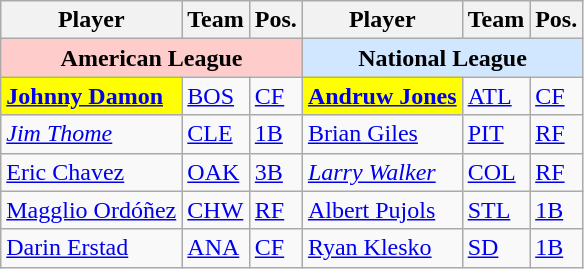<table class="wikitable">
<tr>
<th>Player</th>
<th>Team</th>
<th>Pos.</th>
<th>Player</th>
<th>Team</th>
<th>Pos.</th>
</tr>
<tr>
<th colspan="3" style="background-color:#FFCCCC;">American League</th>
<th colspan="3" style="background-color:#D0E7FF;">National League</th>
</tr>
<tr>
<td bgcolor="yellow"><strong><a href='#'>Johnny Damon</a></strong></td>
<td><a href='#'>BOS</a></td>
<td><a href='#'>CF</a></td>
<td style="background:yellow;"><strong><a href='#'>Andruw Jones</a></strong></td>
<td><a href='#'>ATL</a></td>
<td><a href='#'>CF</a></td>
</tr>
<tr>
<td><em><a href='#'>Jim Thome</a></em></td>
<td><a href='#'>CLE</a></td>
<td><a href='#'>1B</a></td>
<td><a href='#'>Brian Giles</a></td>
<td><a href='#'>PIT</a></td>
<td><a href='#'>RF</a></td>
</tr>
<tr>
<td><a href='#'>Eric Chavez</a></td>
<td><a href='#'>OAK</a></td>
<td><a href='#'>3B</a></td>
<td><em><a href='#'>Larry Walker</a></em></td>
<td><a href='#'>COL</a></td>
<td><a href='#'>RF</a></td>
</tr>
<tr>
<td><a href='#'>Magglio Ordóñez</a></td>
<td><a href='#'>CHW</a></td>
<td><a href='#'>RF</a></td>
<td><a href='#'>Albert Pujols</a></td>
<td><a href='#'>STL</a></td>
<td><a href='#'>1B</a></td>
</tr>
<tr>
<td><a href='#'>Darin Erstad</a></td>
<td><a href='#'>ANA</a></td>
<td><a href='#'>CF</a></td>
<td><a href='#'>Ryan Klesko</a></td>
<td><a href='#'>SD</a></td>
<td><a href='#'>1B</a></td>
</tr>
</table>
